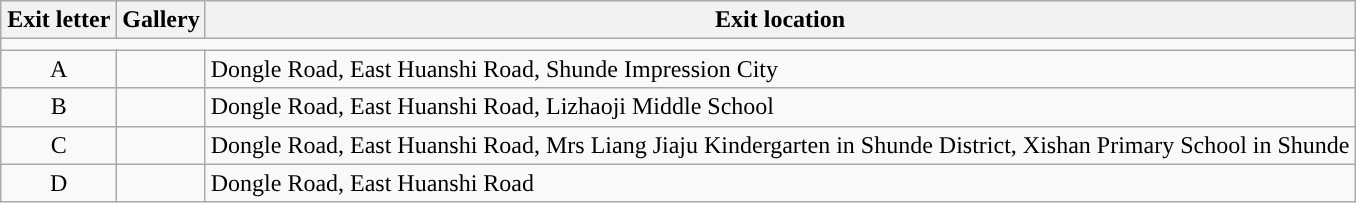<table class="wikitable">
<tr>
<th colspan=2 style="width:70px">Exit letter</th>
<th>Gallery</th>
<th>Exit location</th>
</tr>
<tr style="background:#">
<td colspan="4"></td>
</tr>
<tr>
<td colspan=2 align=center>A</td>
<td></td>
<td>Dongle Road, East Huanshi Road, Shunde Impression City</td>
</tr>
<tr>
<td colspan=2 align=center>B</td>
<td></td>
<td>Dongle Road, East Huanshi Road, Lizhaoji Middle School</td>
</tr>
<tr>
<td colspan=2 align=center>C</td>
<td></td>
<td>Dongle Road, East Huanshi Road, Mrs Liang Jiaju Kindergarten in Shunde District, Xishan Primary School in Shunde</td>
</tr>
<tr>
<td colspan=2 align=center>D</td>
<td></td>
<td>Dongle Road, East Huanshi Road</td>
</tr>
</table>
